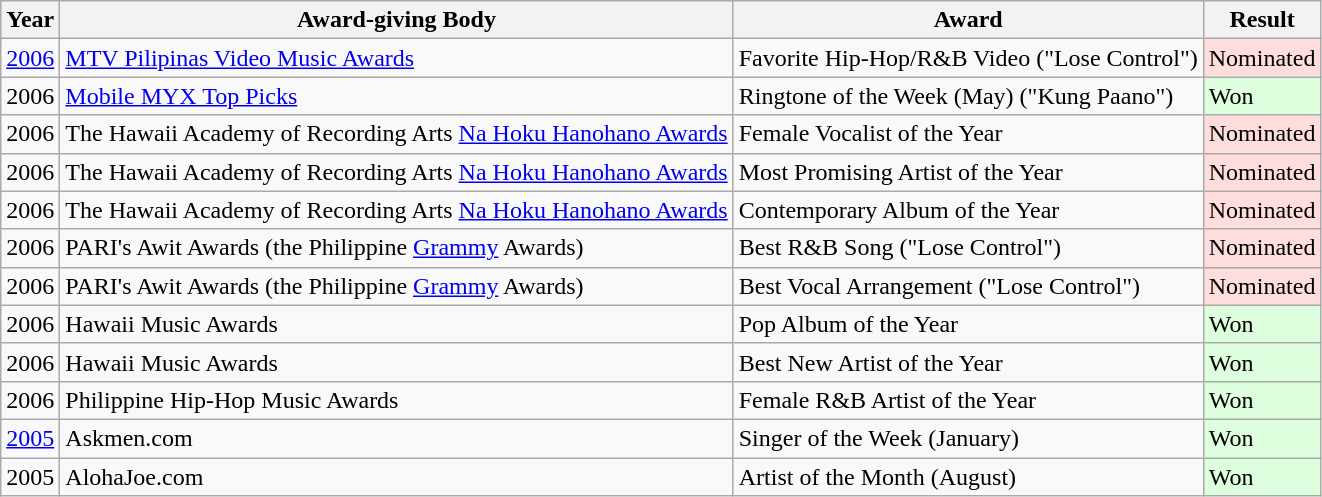<table class="wikitable">
<tr>
<th>Year</th>
<th>Award-giving Body</th>
<th>Award</th>
<th>Result</th>
</tr>
<tr>
<td><a href='#'>2006</a></td>
<td><a href='#'>MTV Pilipinas Video Music Awards</a></td>
<td>Favorite Hip-Hop/R&B Video ("Lose Control")</td>
<td style="background: #ffdddd">Nominated</td>
</tr>
<tr>
<td>2006</td>
<td><a href='#'>Mobile MYX Top Picks</a></td>
<td>Ringtone of the Week (May) ("Kung Paano")</td>
<td style="background: #ddffdd">Won</td>
</tr>
<tr>
<td>2006</td>
<td>The Hawaii Academy of Recording Arts <a href='#'>Na Hoku Hanohano Awards</a></td>
<td>Female Vocalist of the Year</td>
<td style="background: #ffdddd">Nominated</td>
</tr>
<tr>
<td>2006</td>
<td>The Hawaii Academy of Recording Arts <a href='#'>Na Hoku Hanohano Awards</a></td>
<td>Most Promising Artist of the Year</td>
<td style="background: #ffdddd">Nominated</td>
</tr>
<tr>
<td>2006</td>
<td>The Hawaii Academy of Recording Arts <a href='#'>Na Hoku Hanohano Awards</a></td>
<td>Contemporary Album of the Year</td>
<td style="background: #ffdddd">Nominated</td>
</tr>
<tr>
<td>2006</td>
<td>PARI's Awit Awards (the Philippine <a href='#'>Grammy</a> Awards)</td>
<td>Best R&B Song ("Lose Control")</td>
<td style="background: #ffdddd">Nominated</td>
</tr>
<tr>
<td>2006</td>
<td>PARI's Awit Awards (the Philippine <a href='#'>Grammy</a> Awards)</td>
<td>Best Vocal Arrangement ("Lose Control")</td>
<td style="background: #ffdddd">Nominated</td>
</tr>
<tr>
<td>2006</td>
<td>Hawaii Music Awards</td>
<td>Pop Album of the Year</td>
<td style="background: #ddffdd">Won</td>
</tr>
<tr>
<td>2006</td>
<td>Hawaii Music Awards</td>
<td>Best New Artist of the Year</td>
<td style="background: #ddffdd">Won</td>
</tr>
<tr>
<td>2006</td>
<td>Philippine Hip-Hop Music Awards</td>
<td>Female R&B Artist of the Year</td>
<td style="background: #ddffdd">Won</td>
</tr>
<tr>
<td><a href='#'>2005</a></td>
<td>Askmen.com</td>
<td>Singer of the Week (January)</td>
<td style="background: #ddffdd">Won</td>
</tr>
<tr>
<td>2005</td>
<td>AlohaJoe.com</td>
<td>Artist of the Month (August)</td>
<td style="background: #ddffdd">Won</td>
</tr>
</table>
